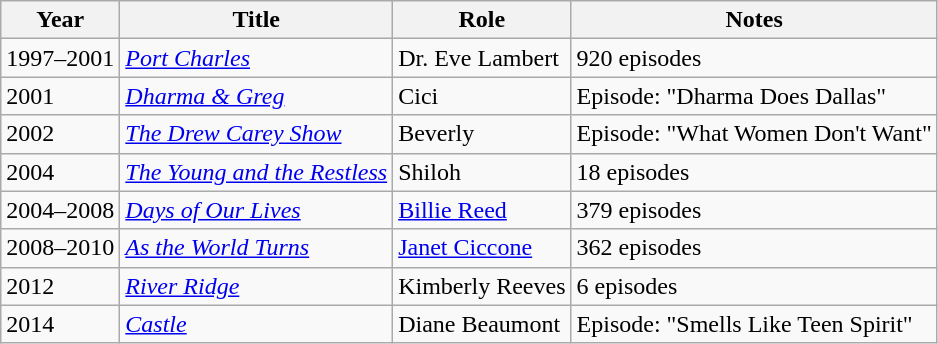<table class="wikitable sortable">
<tr>
<th>Year</th>
<th>Title</th>
<th>Role</th>
<th>Notes</th>
</tr>
<tr>
<td>1997–2001</td>
<td><em><a href='#'>Port Charles</a></em></td>
<td>Dr. Eve Lambert</td>
<td>920 episodes</td>
</tr>
<tr>
<td>2001</td>
<td><em><a href='#'>Dharma & Greg</a></em></td>
<td>Cici</td>
<td>Episode: "Dharma Does Dallas"</td>
</tr>
<tr>
<td>2002</td>
<td><em><a href='#'>The Drew Carey Show</a></em></td>
<td>Beverly</td>
<td>Episode: "What Women Don't Want"</td>
</tr>
<tr>
<td>2004</td>
<td><em><a href='#'>The Young and the Restless</a></em></td>
<td>Shiloh</td>
<td>18 episodes</td>
</tr>
<tr>
<td>2004–2008</td>
<td><em><a href='#'>Days of Our Lives</a></em></td>
<td><a href='#'>Billie Reed</a></td>
<td>379 episodes</td>
</tr>
<tr>
<td>2008–2010</td>
<td><em><a href='#'>As the World Turns</a></em></td>
<td><a href='#'>Janet Ciccone</a></td>
<td>362 episodes</td>
</tr>
<tr>
<td>2012</td>
<td><a href='#'><em>River Ridge</em></a></td>
<td>Kimberly Reeves</td>
<td>6 episodes</td>
</tr>
<tr>
<td>2014</td>
<td><a href='#'><em>Castle</em></a></td>
<td>Diane Beaumont</td>
<td>Episode: "Smells Like Teen Spirit"</td>
</tr>
</table>
